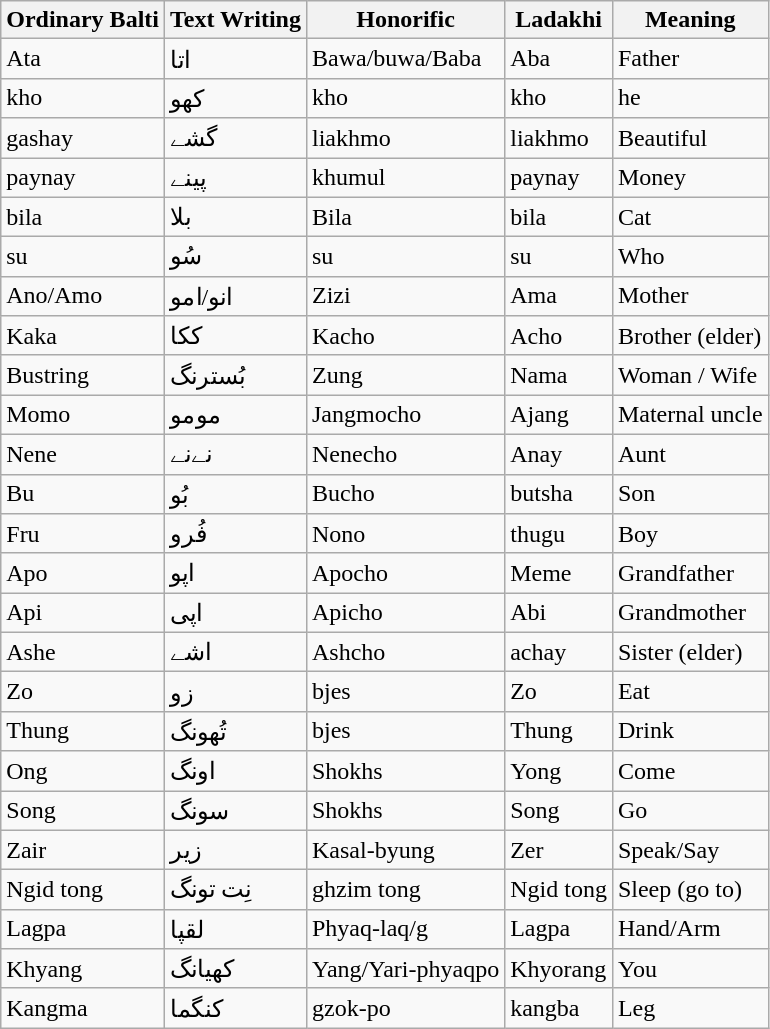<table class="wikitable">
<tr>
<th>Ordinary Balti</th>
<th>Text Writing</th>
<th>Honorific</th>
<th>Ladakhi</th>
<th>Meaning</th>
</tr>
<tr>
<td>Ata</td>
<td>اتا</td>
<td>Bawa/buwa/Baba</td>
<td>Aba</td>
<td>Father</td>
</tr>
<tr>
<td>kho</td>
<td>کھو</td>
<td>kho</td>
<td>kho</td>
<td>he</td>
</tr>
<tr>
<td>gashay</td>
<td>گشے</td>
<td>liakhmo</td>
<td>liakhmo</td>
<td>Beautiful</td>
</tr>
<tr>
<td>paynay</td>
<td>پینے</td>
<td>khumul</td>
<td>paynay</td>
<td>Money</td>
</tr>
<tr>
<td>bila</td>
<td>بلا</td>
<td>Bila</td>
<td>bila</td>
<td>Cat</td>
</tr>
<tr>
<td>su</td>
<td>سُو</td>
<td>su</td>
<td>su</td>
<td>Who</td>
</tr>
<tr>
<td>Ano/Amo</td>
<td>انو/امو</td>
<td>Zizi</td>
<td>Ama</td>
<td>Mother</td>
</tr>
<tr>
<td>Kaka</td>
<td>ککا</td>
<td>Kacho</td>
<td>Acho</td>
<td>Brother (elder)</td>
</tr>
<tr>
<td>Bustring</td>
<td>بُسترنگ</td>
<td>Zung</td>
<td>Nama</td>
<td>Woman / Wife</td>
</tr>
<tr>
<td>Momo</td>
<td>مومو</td>
<td>Jangmocho</td>
<td>Ajang</td>
<td>Maternal uncle</td>
</tr>
<tr>
<td>Nene</td>
<td>نےنے</td>
<td>Nenecho</td>
<td>Anay</td>
<td>Aunt</td>
</tr>
<tr>
<td>Bu</td>
<td>بُو</td>
<td>Bucho</td>
<td>butsha</td>
<td>Son</td>
</tr>
<tr>
<td>Fru</td>
<td>فُرو</td>
<td>Nono</td>
<td>thugu</td>
<td>Boy</td>
</tr>
<tr>
<td>Apo</td>
<td>اپو</td>
<td>Apocho</td>
<td>Meme</td>
<td>Grandfather</td>
</tr>
<tr>
<td>Api</td>
<td>اپی</td>
<td>Apicho</td>
<td>Abi</td>
<td>Grandmother</td>
</tr>
<tr>
<td>Ashe</td>
<td>اشے</td>
<td>Ashcho</td>
<td>achay</td>
<td>Sister (elder)</td>
</tr>
<tr>
<td>Zo</td>
<td>زو</td>
<td>bjes</td>
<td>Zo</td>
<td>Eat</td>
</tr>
<tr>
<td>Thung</td>
<td>تُھونگ</td>
<td>bjes</td>
<td>Thung</td>
<td>Drink</td>
</tr>
<tr>
<td>Ong</td>
<td>اونگ</td>
<td>Shokhs</td>
<td>Yong</td>
<td>Come</td>
</tr>
<tr>
<td>Song</td>
<td>سونگ</td>
<td>Shokhs</td>
<td>Song</td>
<td>Go</td>
</tr>
<tr>
<td>Zair</td>
<td>زیر</td>
<td>Kasal-byung</td>
<td>Zer</td>
<td>Speak/Say</td>
</tr>
<tr>
<td>Ngid tong</td>
<td>نِت تونگ</td>
<td>ghzim tong</td>
<td>Ngid tong</td>
<td>Sleep (go to)</td>
</tr>
<tr>
<td>Lagpa</td>
<td>لقپا</td>
<td>Phyaq-laq/g</td>
<td>Lagpa</td>
<td>Hand/Arm</td>
</tr>
<tr>
<td>Khyang</td>
<td>کھیانگ</td>
<td>Yang/Yari-phyaqpo</td>
<td>Khyorang</td>
<td>You</td>
</tr>
<tr>
<td>Kangma</td>
<td>کنگما</td>
<td>gzok-po</td>
<td>kangba</td>
<td>Leg</td>
</tr>
</table>
